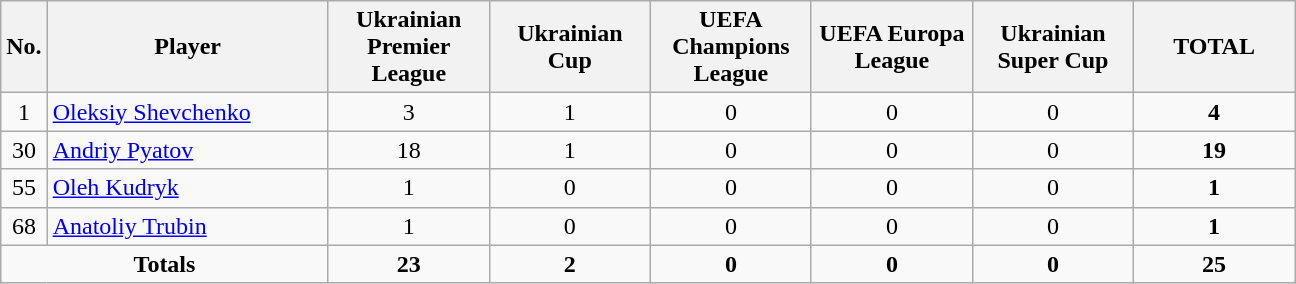<table class="wikitable sortable alternance" ; style="text-align:center; ">
<tr>
<th width=10>No.</th>
<th scope="col" style="width:180px;">Player</th>
<th width=100>Ukrainian Premier League</th>
<th width=100>Ukrainian Cup</th>
<th width=100>UEFA Champions League</th>
<th width=100>UEFA Europa League</th>
<th width=100>Ukrainian Super Cup</th>
<th width=100>TOTAL</th>
</tr>
<tr>
<td>1</td>
<td align=left> <a href='#'>Oleksiy Shevchenko</a></td>
<td>3</td>
<td>1</td>
<td>0</td>
<td>0</td>
<td>0</td>
<td><strong>4</strong></td>
</tr>
<tr>
<td>30</td>
<td align=left> <a href='#'>Andriy Pyatov</a></td>
<td>18</td>
<td>1</td>
<td>0</td>
<td>0</td>
<td>0</td>
<td><strong>19</strong></td>
</tr>
<tr>
<td>55</td>
<td align=left> <a href='#'>Oleh Kudryk</a></td>
<td>1</td>
<td>0</td>
<td>0</td>
<td>0</td>
<td>0</td>
<td><strong>1</strong></td>
</tr>
<tr>
<td>68</td>
<td align=left> <a href='#'>Anatoliy Trubin</a></td>
<td>1</td>
<td>0</td>
<td>0</td>
<td>0</td>
<td>0</td>
<td><strong>1</strong></td>
</tr>
<tr class="sortbottom">
<td colspan="2"><strong>Totals</strong></td>
<td><strong>23</strong></td>
<td><strong>2</strong></td>
<td><strong>0</strong></td>
<td><strong>0</strong></td>
<td><strong>0</strong></td>
<td><strong>25</strong></td>
</tr>
</table>
